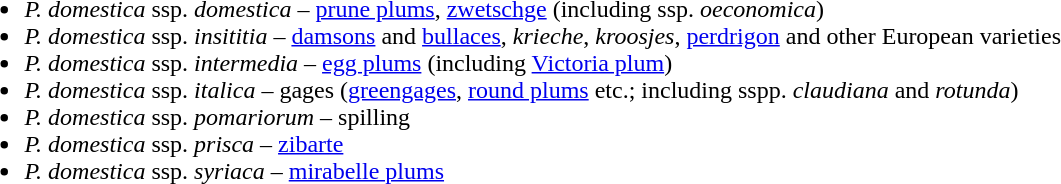<table>
<tr>
<td><br><ul><li><em>P. domestica</em> ssp. <em>domestica</em> – <a href='#'>prune plums</a>, <a href='#'>zwetschge</a> (including ssp. <em>oeconomica</em>)</li><li><em>P. domestica</em> ssp. <em>insititia</em> – <a href='#'>damsons</a> and <a href='#'>bullaces</a>, <em>krieche</em>, <em>kroosjes</em>, <a href='#'>perdrigon</a> and other European varieties</li><li><em>P. domestica</em> ssp. <em>intermedia</em> – <a href='#'>egg plums</a> (including <a href='#'>Victoria plum</a>)</li><li><em>P. domestica</em> ssp. <em>italica</em> – gages (<a href='#'>greengages</a>, <a href='#'>round plums</a> etc.; including sspp. <em>claudiana</em> and <em>rotunda</em>)</li><li><em>P. domestica</em> ssp. <em>pomariorum</em> – spilling</li><li><em>P. domestica</em> ssp. <em>prisca</em> – <a href='#'>zibarte</a></li><li><em>P. domestica</em> ssp. <em>syriaca</em> – <a href='#'>mirabelle plums</a></li></ul></td>
</tr>
</table>
